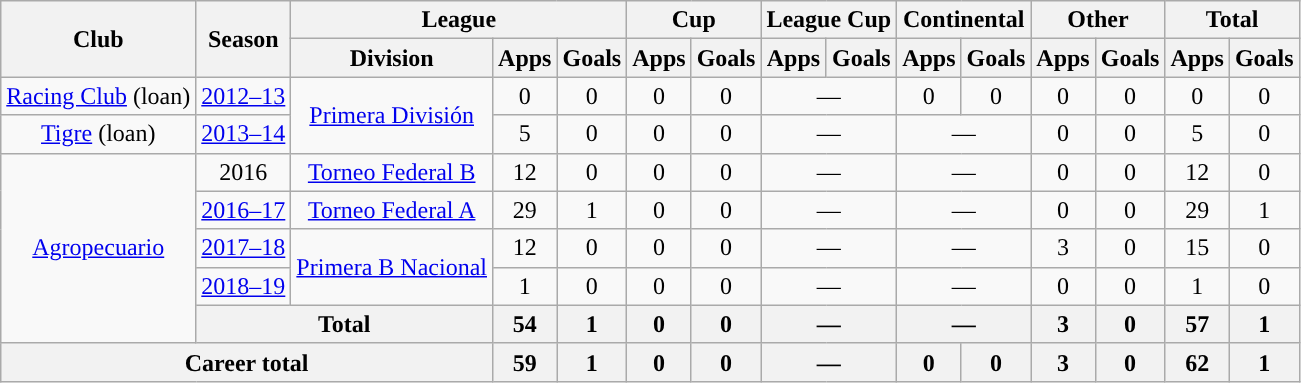<table class="wikitable" style="text-align:center">
<tr>
<th rowspan="2">Club</th>
<th rowspan="2">Season</th>
<th colspan="3">League</th>
<th colspan="2">Cup</th>
<th colspan="2">League Cup</th>
<th colspan="2">Continental</th>
<th colspan="2">Other</th>
<th colspan="2">Total</th>
</tr>
<tr>
<th>Division</th>
<th>Apps</th>
<th>Goals</th>
<th>Apps</th>
<th>Goals</th>
<th>Apps</th>
<th>Goals</th>
<th>Apps</th>
<th>Goals</th>
<th>Apps</th>
<th>Goals</th>
<th>Apps</th>
<th>Goals</th>
</tr>
<tr>
<td rowspan="1"><a href='#'>Racing Club</a> (loan)</td>
<td><a href='#'>2012–13</a></td>
<td rowspan="2"><a href='#'>Primera División</a></td>
<td>0</td>
<td>0</td>
<td>0</td>
<td>0</td>
<td colspan="2">—</td>
<td>0</td>
<td>0</td>
<td>0</td>
<td>0</td>
<td>0</td>
<td>0</td>
</tr>
<tr>
<td rowspan="1"><a href='#'>Tigre</a> (loan)</td>
<td><a href='#'>2013–14</a></td>
<td>5</td>
<td>0</td>
<td>0</td>
<td>0</td>
<td colspan="2">—</td>
<td colspan="2">—</td>
<td>0</td>
<td>0</td>
<td>5</td>
<td>0</td>
</tr>
<tr>
<td rowspan="5"><a href='#'>Agropecuario</a></td>
<td>2016</td>
<td rowspan="1"><a href='#'>Torneo Federal B</a></td>
<td>12</td>
<td>0</td>
<td>0</td>
<td>0</td>
<td colspan="2">—</td>
<td colspan="2">—</td>
<td>0</td>
<td>0</td>
<td>12</td>
<td>0</td>
</tr>
<tr>
<td><a href='#'>2016–17</a></td>
<td rowspan="1"><a href='#'>Torneo Federal A</a></td>
<td>29</td>
<td>1</td>
<td>0</td>
<td>0</td>
<td colspan="2">—</td>
<td colspan="2">—</td>
<td>0</td>
<td>0</td>
<td>29</td>
<td>1</td>
</tr>
<tr>
<td><a href='#'>2017–18</a></td>
<td rowspan="2"><a href='#'>Primera B Nacional</a></td>
<td>12</td>
<td>0</td>
<td>0</td>
<td>0</td>
<td colspan="2">—</td>
<td colspan="2">—</td>
<td>3</td>
<td>0</td>
<td>15</td>
<td>0</td>
</tr>
<tr>
<td><a href='#'>2018–19</a></td>
<td>1</td>
<td>0</td>
<td>0</td>
<td>0</td>
<td colspan="2">—</td>
<td colspan="2">—</td>
<td>0</td>
<td>0</td>
<td>1</td>
<td>0</td>
</tr>
<tr>
<th colspan="2">Total</th>
<th>54</th>
<th>1</th>
<th>0</th>
<th>0</th>
<th colspan="2">—</th>
<th colspan="2">—</th>
<th>3</th>
<th>0</th>
<th>57</th>
<th>1</th>
</tr>
<tr>
<th colspan="3">Career total</th>
<th>59</th>
<th>1</th>
<th>0</th>
<th>0</th>
<th colspan="2">—</th>
<th>0</th>
<th>0</th>
<th>3</th>
<th>0</th>
<th>62</th>
<th>1</th>
</tr>
</table>
